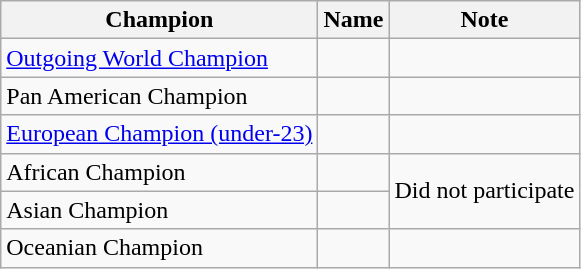<table class="wikitable">
<tr>
<th>Champion</th>
<th>Name</th>
<th>Note</th>
</tr>
<tr>
<td><a href='#'>Outgoing World Champion</a></td>
<td></td>
<td></td>
</tr>
<tr>
<td>Pan American Champion</td>
<td></td>
<td></td>
</tr>
<tr>
<td><a href='#'>European Champion (under-23)</a></td>
<td></td>
<td></td>
</tr>
<tr>
<td>African Champion</td>
<td></td>
<td rowspan=2>Did not participate</td>
</tr>
<tr>
<td>Asian Champion</td>
<td></td>
</tr>
<tr>
<td>Oceanian Champion</td>
<td></td>
<td></td>
</tr>
</table>
